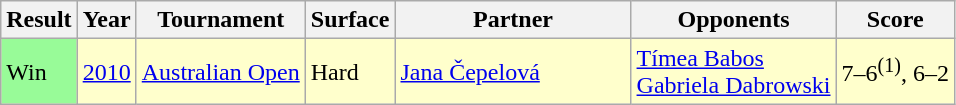<table class="sortable wikitable">
<tr>
<th>Result</th>
<th>Year</th>
<th>Tournament</th>
<th>Surface</th>
<th width=150>Partner</th>
<th>Opponents</th>
<th>Score</th>
</tr>
<tr style="background:#ffc;">
<td style="background:#98fb98;">Win</td>
<td><a href='#'>2010</a></td>
<td><a href='#'>Australian Open</a></td>
<td>Hard</td>
<td> <a href='#'>Jana Čepelová</a></td>
<td> <a href='#'>Tímea Babos</a> <br>  <a href='#'>Gabriela Dabrowski</a></td>
<td>7–6<sup>(1)</sup>, 6–2</td>
</tr>
</table>
